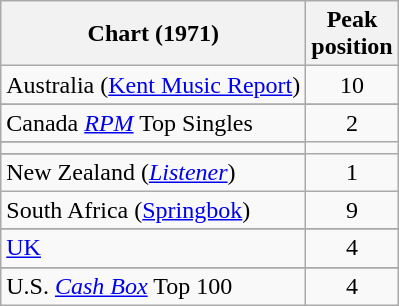<table class="wikitable sortable">
<tr>
<th>Chart (1971)</th>
<th>Peak<br>position</th>
</tr>
<tr>
<td>Australia (<a href='#'>Kent Music Report</a>)</td>
<td style="text-align:center;">10</td>
</tr>
<tr>
</tr>
<tr>
</tr>
<tr>
<td>Canada <em><a href='#'>RPM</a></em> Top Singles</td>
<td style="text-align:center;">2</td>
</tr>
<tr>
</tr>
<tr>
<td></td>
</tr>
<tr>
</tr>
<tr>
<td>New Zealand (<em><a href='#'>Listener</a></em>)</td>
<td style="text-align:center;">1</td>
</tr>
<tr>
<td>South Africa (<a href='#'>Springbok</a>)</td>
<td align="center">9</td>
</tr>
<tr>
</tr>
<tr>
<td><a href='#'>UK</a></td>
<td style="text-align:center;">4</td>
</tr>
<tr>
</tr>
<tr>
</tr>
<tr>
<td>U.S. <a href='#'><em>Cash Box</em></a> Top 100</td>
<td align="center">4</td>
</tr>
</table>
